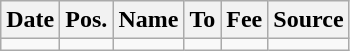<table class="wikitable" style="text-align:center">
<tr>
<th>Date</th>
<th>Pos.</th>
<th>Name</th>
<th>To</th>
<th>Fee</th>
<th>Source</th>
</tr>
<tr>
<td></td>
<td></td>
<td></td>
<td></td>
<td></td>
<td></td>
</tr>
</table>
